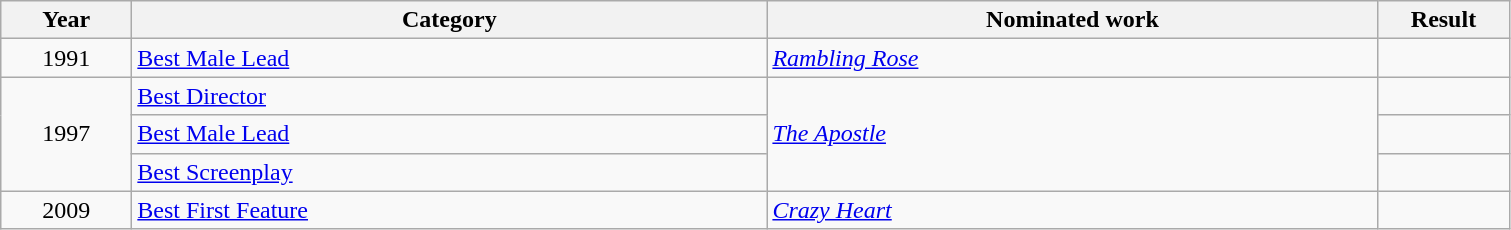<table class=wikitable>
<tr>
<th scope="col" style="width:5em;">Year</th>
<th scope="col" style="width:26em;">Category</th>
<th scope="col" style="width:25em;">Nominated work</th>
<th scope="col" style="width:5em;">Result</th>
</tr>
<tr>
<td style="text-align:center;">1991</td>
<td><a href='#'>Best Male Lead</a></td>
<td><em><a href='#'>Rambling Rose</a></em></td>
<td></td>
</tr>
<tr>
<td style="text-align:center;", rowspan="3">1997</td>
<td><a href='#'>Best Director</a></td>
<td rowspan="3"><em><a href='#'>The Apostle</a></em></td>
<td></td>
</tr>
<tr>
<td><a href='#'>Best Male Lead</a></td>
<td></td>
</tr>
<tr>
<td><a href='#'>Best Screenplay</a></td>
<td></td>
</tr>
<tr>
<td style="text-align:center;">2009</td>
<td><a href='#'>Best First Feature</a></td>
<td><em><a href='#'>Crazy Heart</a></em></td>
<td></td>
</tr>
</table>
